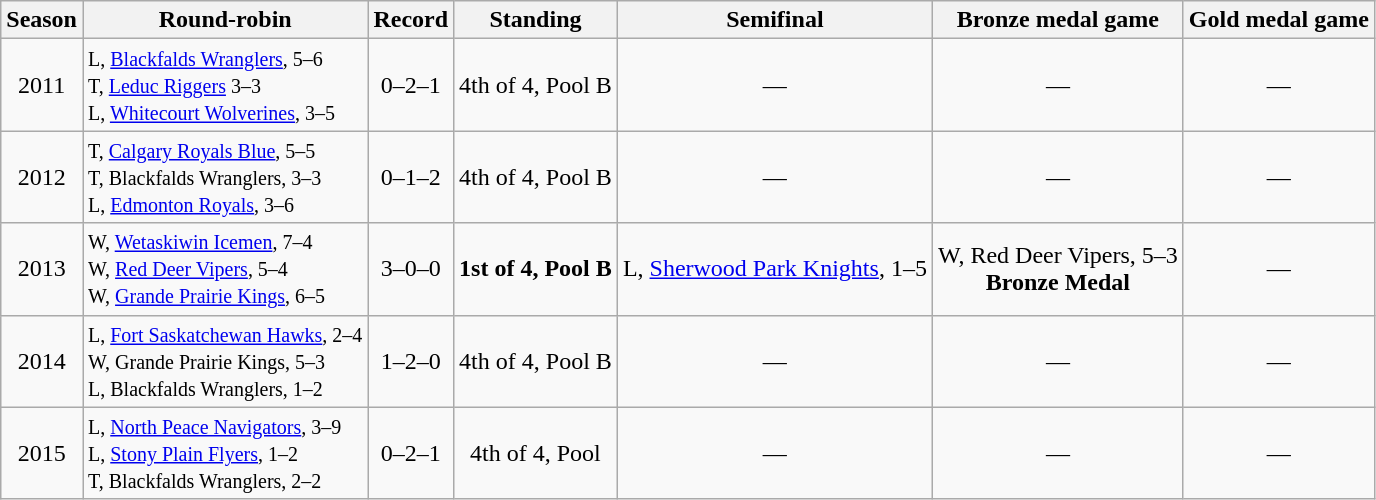<table class="wikitable" style="text-align:center">
<tr>
<th>Season</th>
<th>Round-robin</th>
<th>Record</th>
<th>Standing</th>
<th>Semifinal</th>
<th>Bronze medal game</th>
<th>Gold medal game</th>
</tr>
<tr>
<td>2011</td>
<td align=left><small> L, <a href='#'>Blackfalds Wranglers</a>, 5–6<br>T, <a href='#'>Leduc Riggers</a> 3–3<br>L, <a href='#'>Whitecourt Wolverines</a>, 3–5</small></td>
<td>0–2–1</td>
<td>4th of 4, Pool B</td>
<td>—</td>
<td>—</td>
<td>—</td>
</tr>
<tr>
<td>2012</td>
<td align=left><small> T, <a href='#'>Calgary Royals Blue</a>, 5–5<br>T, Blackfalds Wranglers, 3–3<br>L, <a href='#'>Edmonton Royals</a>, 3–6</small></td>
<td>0–1–2</td>
<td>4th of 4, Pool B</td>
<td>—</td>
<td>—</td>
<td>—</td>
</tr>
<tr>
<td>2013</td>
<td align=left><small> W, <a href='#'>Wetaskiwin Icemen</a>, 7–4<br>W, <a href='#'>Red Deer Vipers</a>, 5–4<br>W, <a href='#'>Grande Prairie Kings</a>, 6–5</small></td>
<td>3–0–0</td>
<td><strong>1st of 4, Pool B</strong></td>
<td>L, <a href='#'>Sherwood Park Knights</a>, 1–5</td>
<td>W, Red Deer Vipers, 5–3<br><strong>Bronze Medal</strong></td>
<td>—</td>
</tr>
<tr>
<td>2014</td>
<td align=left><small> L, <a href='#'>Fort Saskatchewan Hawks</a>, 2–4<br>W, Grande Prairie Kings, 5–3<br>L, Blackfalds Wranglers, 1–2</small></td>
<td>1–2–0</td>
<td>4th of 4, Pool B</td>
<td>—</td>
<td>—</td>
<td>—</td>
</tr>
<tr>
<td>2015</td>
<td align=left><small>L, <a href='#'>North Peace Navigators</a>, 3–9<br>L, <a href='#'>Stony Plain Flyers</a>, 1–2<br>T, Blackfalds Wranglers, 2–2</small></td>
<td>0–2–1</td>
<td>4th of 4, Pool</td>
<td>—</td>
<td>—</td>
<td>—</td>
</tr>
</table>
